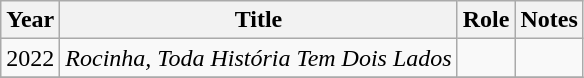<table class="wikitable">
<tr>
<th>Year</th>
<th>Title</th>
<th>Role</th>
<th>Notes</th>
</tr>
<tr>
<td>2022</td>
<td><em>Rocinha, Toda História Tem Dois Lados</em></td>
<td></td>
<td></td>
</tr>
<tr>
</tr>
</table>
